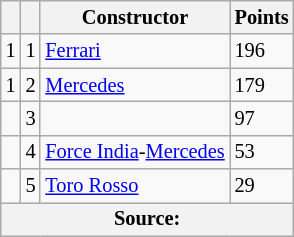<table class="wikitable" style="font-size: 85%;">
<tr>
<th></th>
<th></th>
<th>Constructor</th>
<th>Points</th>
</tr>
<tr>
<td align="left"> 1</td>
<td align="center">1</td>
<td> <a href='#'>Ferrari</a></td>
<td align="left">196</td>
</tr>
<tr>
<td align="left"> 1</td>
<td align="center">2</td>
<td> <a href='#'>Mercedes</a></td>
<td align="left">179</td>
</tr>
<tr>
<td align="left"></td>
<td align="center">3</td>
<td></td>
<td align="left">97</td>
</tr>
<tr>
<td align="left"></td>
<td align="center">4</td>
<td> <a href='#'>Force India</a>-<a href='#'>Mercedes</a></td>
<td align="left">53</td>
</tr>
<tr>
<td align="left"></td>
<td align="center">5</td>
<td> <a href='#'>Toro Rosso</a></td>
<td align="left">29</td>
</tr>
<tr>
<th colspan=4>Source: </th>
</tr>
</table>
